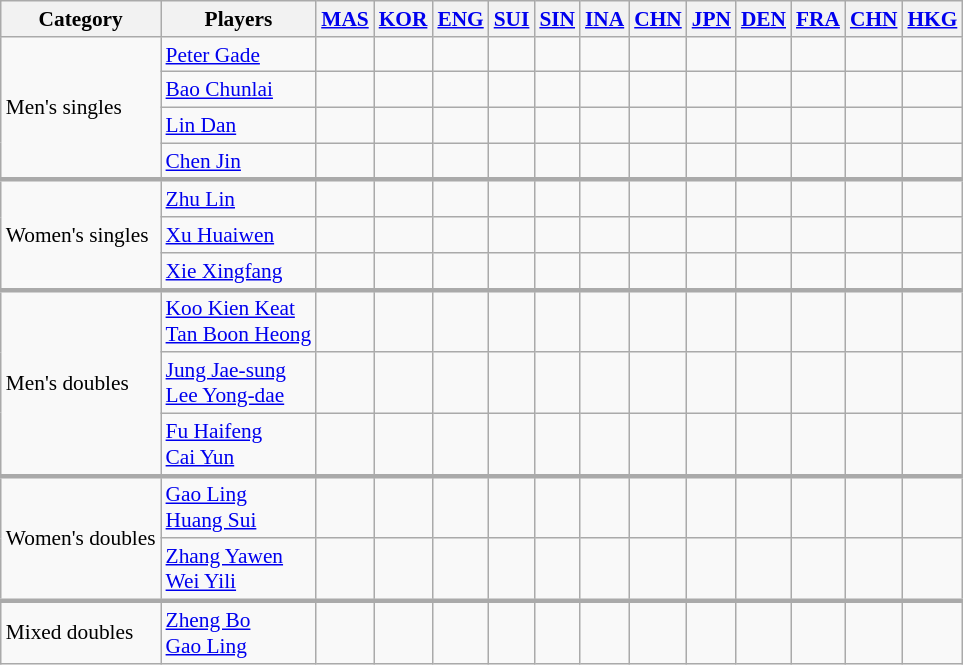<table class=wikitable style="font-size:89%; text-align:center">
<tr>
<th>Category</th>
<th>Players</th>
<th><a href='#'>MAS</a></th>
<th><a href='#'>KOR</a></th>
<th><a href='#'>ENG</a></th>
<th><a href='#'>SUI</a></th>
<th><a href='#'>SIN</a></th>
<th><a href='#'>INA</a></th>
<th><a href='#'>CHN</a></th>
<th><a href='#'>JPN</a></th>
<th><a href='#'>DEN</a></th>
<th><a href='#'>FRA</a></th>
<th><a href='#'>CHN</a></th>
<th><a href='#'>HKG</a></th>
</tr>
<tr>
<td rowspan=4 align=left>Men's singles</td>
<td align=left> <a href='#'>Peter Gade</a></td>
<td></td>
<td></td>
<td></td>
<td></td>
<td></td>
<td></td>
<td></td>
<td></td>
<td></td>
<td></td>
<td></td>
<td></td>
</tr>
<tr>
<td align=left> <a href='#'>Bao Chunlai</a></td>
<td></td>
<td></td>
<td></td>
<td></td>
<td></td>
<td></td>
<td></td>
<td></td>
<td></td>
<td></td>
<td></td>
<td></td>
</tr>
<tr>
<td align=left> <a href='#'>Lin Dan</a></td>
<td></td>
<td></td>
<td></td>
<td></td>
<td></td>
<td></td>
<td></td>
<td></td>
<td></td>
<td></td>
<td></td>
<td></td>
</tr>
<tr>
<td align=left> <a href='#'>Chen Jin</a></td>
<td></td>
<td></td>
<td></td>
<td></td>
<td></td>
<td></td>
<td></td>
<td></td>
<td></td>
<td></td>
<td></td>
<td></td>
</tr>
<tr style="border-top:3px solid #aaaaaa">
<td rowspan=3 align=left>Women's singles</td>
<td align=left> <a href='#'>Zhu Lin</a></td>
<td></td>
<td></td>
<td></td>
<td></td>
<td></td>
<td></td>
<td></td>
<td></td>
<td></td>
<td></td>
<td></td>
<td></td>
</tr>
<tr>
<td align=left> <a href='#'>Xu Huaiwen</a></td>
<td></td>
<td></td>
<td></td>
<td></td>
<td></td>
<td></td>
<td></td>
<td></td>
<td></td>
<td></td>
<td></td>
<td></td>
</tr>
<tr>
<td align=left> <a href='#'>Xie Xingfang</a></td>
<td></td>
<td></td>
<td></td>
<td></td>
<td></td>
<td></td>
<td></td>
<td></td>
<td></td>
<td></td>
<td></td>
<td></td>
</tr>
<tr style="border-top:3px solid #aaaaaa">
<td rowspan=3 align=left>Men's doubles</td>
<td align=left> <a href='#'>Koo Kien Keat</a> <br>  <a href='#'>Tan Boon Heong</a></td>
<td></td>
<td></td>
<td></td>
<td></td>
<td></td>
<td></td>
<td></td>
<td></td>
<td></td>
<td></td>
<td></td>
<td></td>
</tr>
<tr>
<td align=left> <a href='#'>Jung Jae-sung</a> <br>  <a href='#'>Lee Yong-dae</a></td>
<td></td>
<td></td>
<td></td>
<td></td>
<td></td>
<td></td>
<td></td>
<td></td>
<td></td>
<td></td>
<td></td>
<td></td>
</tr>
<tr>
<td align=left> <a href='#'>Fu Haifeng</a> <br>  <a href='#'>Cai Yun</a></td>
<td></td>
<td></td>
<td></td>
<td></td>
<td></td>
<td></td>
<td></td>
<td></td>
<td></td>
<td></td>
<td></td>
<td></td>
</tr>
<tr style="border-top:3px solid #aaaaaa">
<td rowspan=2 align=left>Women's doubles</td>
<td align=left> <a href='#'>Gao Ling</a> <br>  <a href='#'>Huang Sui</a></td>
<td></td>
<td></td>
<td></td>
<td></td>
<td></td>
<td></td>
<td></td>
<td></td>
<td></td>
<td></td>
<td></td>
<td></td>
</tr>
<tr>
<td align=left> <a href='#'>Zhang Yawen</a> <br>  <a href='#'>Wei Yili</a></td>
<td></td>
<td></td>
<td></td>
<td></td>
<td></td>
<td></td>
<td></td>
<td></td>
<td></td>
<td></td>
<td></td>
<td></td>
</tr>
<tr style="border-top:3px solid #aaaaaa">
<td align=left>Mixed doubles</td>
<td align=left> <a href='#'>Zheng Bo</a> <br>  <a href='#'>Gao Ling</a></td>
<td></td>
<td></td>
<td></td>
<td></td>
<td></td>
<td></td>
<td></td>
<td></td>
<td></td>
<td></td>
<td></td>
<td></td>
</tr>
</table>
